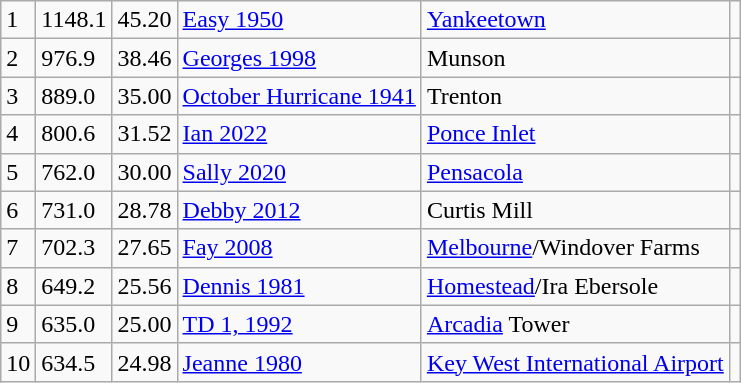<table class="wikitable">
<tr>
<td>1</td>
<td>1148.1</td>
<td>45.20</td>
<td><a href='#'>Easy 1950</a></td>
<td><a href='#'>Yankeetown</a></td>
<td></td>
</tr>
<tr>
<td>2</td>
<td>976.9</td>
<td>38.46</td>
<td><a href='#'>Georges 1998</a></td>
<td>Munson</td>
<td></td>
</tr>
<tr>
<td>3</td>
<td>889.0</td>
<td>35.00</td>
<td><a href='#'>October Hurricane 1941</a></td>
<td>Trenton</td>
<td></td>
</tr>
<tr>
<td>4</td>
<td>800.6</td>
<td>31.52</td>
<td><a href='#'>Ian 2022</a></td>
<td><a href='#'>Ponce Inlet</a></td>
<td></td>
</tr>
<tr>
<td>5</td>
<td>762.0</td>
<td>30.00</td>
<td><a href='#'>Sally 2020</a></td>
<td><a href='#'>Pensacola</a></td>
<td></td>
</tr>
<tr>
<td>6</td>
<td>731.0</td>
<td>28.78</td>
<td><a href='#'>Debby 2012</a></td>
<td>Curtis Mill</td>
<td></td>
</tr>
<tr>
<td>7</td>
<td>702.3</td>
<td>27.65</td>
<td><a href='#'>Fay 2008</a></td>
<td><a href='#'>Melbourne</a>/Windover Farms</td>
<td></td>
</tr>
<tr>
<td>8</td>
<td>649.2</td>
<td>25.56</td>
<td><a href='#'>Dennis 1981</a></td>
<td><a href='#'>Homestead</a>/Ira Ebersole</td>
<td></td>
</tr>
<tr>
<td>9</td>
<td>635.0</td>
<td>25.00</td>
<td><a href='#'>TD 1, 1992</a></td>
<td><a href='#'>Arcadia</a> Tower</td>
<td></td>
</tr>
<tr>
<td>10</td>
<td>634.5</td>
<td>24.98</td>
<td><a href='#'>Jeanne 1980</a></td>
<td><a href='#'>Key West International Airport</a></td>
<td><br></td>
</tr>
</table>
